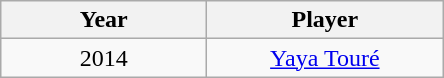<table class="wikitable" style="text-align:center">
<tr>
<th>Year</th>
<th>Player</th>
</tr>
<tr>
<td style="width:130px;">2014</td>
<td style="width:150px;"> <a href='#'>Yaya Touré</a></td>
</tr>
</table>
